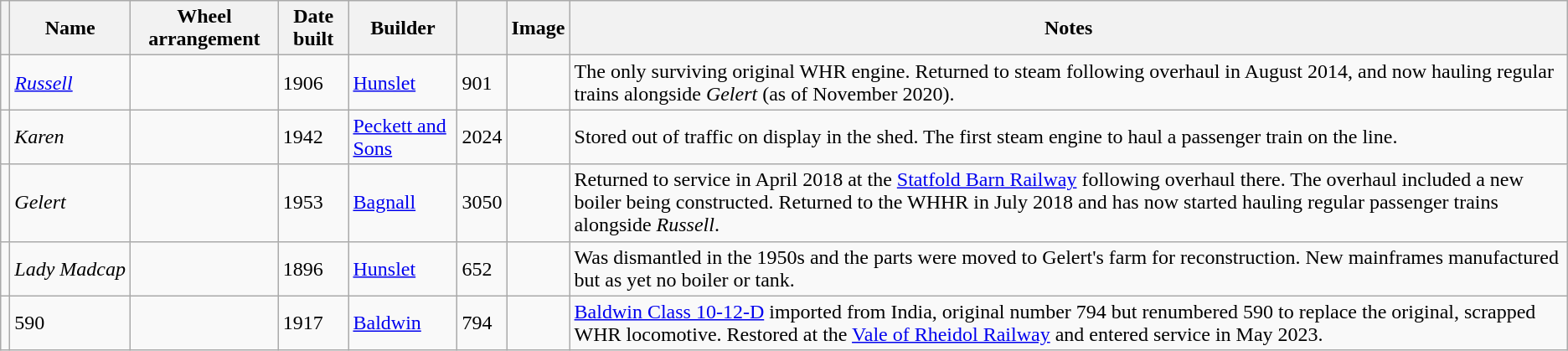<table class="wikitable">
<tr>
<th></th>
<th>Name</th>
<th>Wheel arrangement</th>
<th>Date built</th>
<th>Builder</th>
<th></th>
<th>Image</th>
<th>Notes</th>
</tr>
<tr>
<td></td>
<td><em><a href='#'>Russell</a></em></td>
<td></td>
<td>1906</td>
<td><a href='#'>Hunslet</a></td>
<td>901</td>
<td></td>
<td>The only surviving original WHR engine. Returned to steam following overhaul in August 2014, and now hauling regular trains alongside <em>Gelert</em> (as of November 2020).</td>
</tr>
<tr>
<td></td>
<td><em>Karen</em></td>
<td></td>
<td>1942</td>
<td><a href='#'>Peckett and Sons</a></td>
<td>2024</td>
<td></td>
<td>Stored out of traffic on display in the shed. The first steam engine to haul a passenger train on the line.</td>
</tr>
<tr>
<td></td>
<td><em>Gelert</em></td>
<td></td>
<td>1953</td>
<td><a href='#'>Bagnall</a></td>
<td>3050</td>
<td></td>
<td>Returned to service in April 2018 at the <a href='#'>Statfold Barn Railway</a> following overhaul there. The overhaul included a new boiler being constructed. Returned to the WHHR in July 2018 and has now started hauling regular passenger trains alongside <em>Russell</em>.</td>
</tr>
<tr>
<td></td>
<td><em>Lady Madcap</em></td>
<td></td>
<td>1896</td>
<td><a href='#'>Hunslet</a></td>
<td>652</td>
<td></td>
<td>Was dismantled in the 1950s and the parts were moved to Gelert's farm for reconstruction. New mainframes manufactured but as yet no boiler or tank.</td>
</tr>
<tr>
<td></td>
<td>590</td>
<td></td>
<td>1917</td>
<td><a href='#'>Baldwin</a></td>
<td>794</td>
<td></td>
<td><a href='#'>Baldwin Class 10-12-D</a> imported from India, original number 794 but renumbered 590 to replace the original, scrapped WHR locomotive. Restored at the <a href='#'>Vale of Rheidol Railway</a> and entered service in May 2023.</td>
</tr>
</table>
